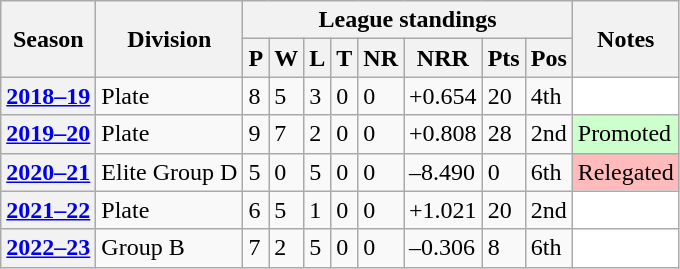<table class="wikitable sortable">
<tr>
<th scope="col" rowspan="2">Season</th>
<th scope="col" rowspan="2">Division</th>
<th scope="col" colspan="8">League standings</th>
<th scope="col" rowspan="2">Notes</th>
</tr>
<tr>
<th scope="col">P</th>
<th scope="col">W</th>
<th scope="col">L</th>
<th scope="col">T</th>
<th scope="col">NR</th>
<th scope="col">NRR</th>
<th scope="col">Pts</th>
<th scope="col">Pos</th>
</tr>
<tr>
<th scope="row"><a href='#'>2018–19</a></th>
<td>Plate</td>
<td>8</td>
<td>5</td>
<td>3</td>
<td>0</td>
<td>0</td>
<td>+0.654</td>
<td>20</td>
<td>4th</td>
<td style="background: white;"></td>
</tr>
<tr>
<th scope="row"><a href='#'>2019–20</a></th>
<td>Plate</td>
<td>9</td>
<td>7</td>
<td>2</td>
<td>0</td>
<td>0</td>
<td>+0.808</td>
<td>28</td>
<td>2nd</td>
<td style="background: #cfc;">Promoted</td>
</tr>
<tr>
<th scope="row"><a href='#'>2020–21</a></th>
<td>Elite Group D</td>
<td>5</td>
<td>0</td>
<td>5</td>
<td>0</td>
<td>0</td>
<td>–8.490</td>
<td>0</td>
<td>6th</td>
<td style="background: #ffbbbb;">Relegated</td>
</tr>
<tr>
<th scope="row"><a href='#'>2021–22</a></th>
<td>Plate</td>
<td>6</td>
<td>5</td>
<td>1</td>
<td>0</td>
<td>0</td>
<td>+1.021</td>
<td>20</td>
<td>2nd</td>
<td style="background: white;"></td>
</tr>
<tr>
<th scope="row"><a href='#'>2022–23</a></th>
<td>Group B</td>
<td>7</td>
<td>2</td>
<td>5</td>
<td>0</td>
<td>0</td>
<td>–0.306</td>
<td>8</td>
<td>6th</td>
<td style="background: white;"></td>
</tr>
</table>
